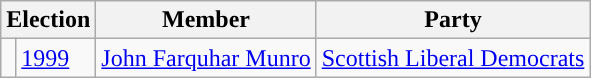<table class="wikitable">
<tr>
<th colspan="2">Election</th>
<th>Member</th>
<th>Party</th>
</tr>
<tr>
<td style="background-color: "></td>
<td><a href='#'>1999</a></td>
<td><a href='#'>John Farquhar Munro</a></td>
<td><a href='#'>Scottish Liberal Democrats</a></td>
</tr>
</table>
